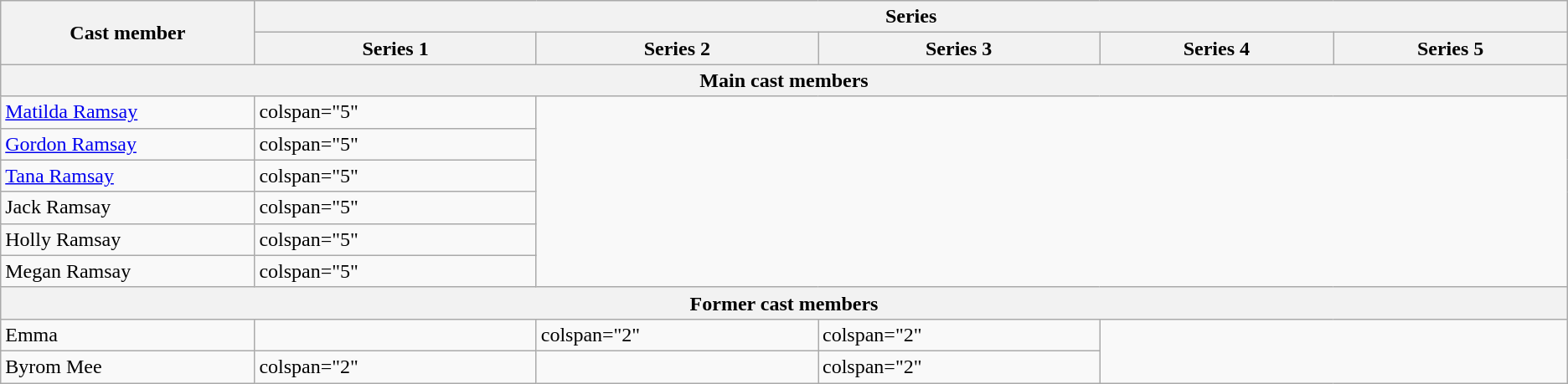<table class="wikitable">
<tr>
<th style="width:3%;" rowspan="2">Cast member</th>
<th colspan="5">Series</th>
</tr>
<tr>
<th style="width:3%;">Series 1</th>
<th style="width:3%;">Series 2</th>
<th style="width:3%;">Series 3</th>
<th style="width:3%;">Series 4</th>
<th style="width:3%;">Series 5</th>
</tr>
<tr>
<th colspan="6">Main cast members</th>
</tr>
<tr>
<td><a href='#'>Matilda Ramsay</a></td>
<td>colspan="5" </td>
</tr>
<tr>
<td><a href='#'>Gordon Ramsay</a></td>
<td>colspan="5" </td>
</tr>
<tr>
<td><a href='#'>Tana Ramsay</a></td>
<td>colspan="5" </td>
</tr>
<tr>
<td>Jack Ramsay</td>
<td>colspan="5" </td>
</tr>
<tr>
<td>Holly Ramsay</td>
<td>colspan="5" </td>
</tr>
<tr>
<td>Megan Ramsay</td>
<td>colspan="5" </td>
</tr>
<tr>
<th colspan="6">Former cast members</th>
</tr>
<tr>
<td>Emma</td>
<td></td>
<td>colspan="2" </td>
<td>colspan="2" </td>
</tr>
<tr>
<td>Byrom Mee</td>
<td>colspan="2" </td>
<td></td>
<td>colspan="2" </td>
</tr>
</table>
